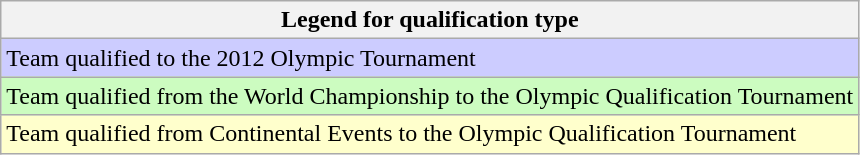<table class="wikitable">
<tr>
<th>Legend for qualification type</th>
</tr>
<tr bgcolor=#ccccff>
<td>Team qualified to the 2012 Olympic Tournament</td>
</tr>
<tr bgcolor=#ccffccc>
<td>Team qualified from the World Championship to the Olympic Qualification Tournament</td>
</tr>
<tr bgcolor=#ffffcc>
<td>Team qualified from Continental Events to the Olympic Qualification Tournament</td>
</tr>
</table>
